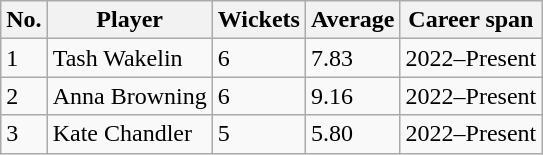<table class="wikitable">
<tr>
<th>No.</th>
<th>Player</th>
<th>Wickets</th>
<th>Average</th>
<th>Career span</th>
</tr>
<tr>
<td>1</td>
<td>Tash Wakelin</td>
<td>6</td>
<td>7.83</td>
<td>2022–Present</td>
</tr>
<tr>
<td>2</td>
<td>Anna Browning</td>
<td>6</td>
<td>9.16</td>
<td>2022–Present</td>
</tr>
<tr>
<td>3</td>
<td>Kate Chandler</td>
<td>5</td>
<td>5.80</td>
<td>2022–Present</td>
</tr>
</table>
